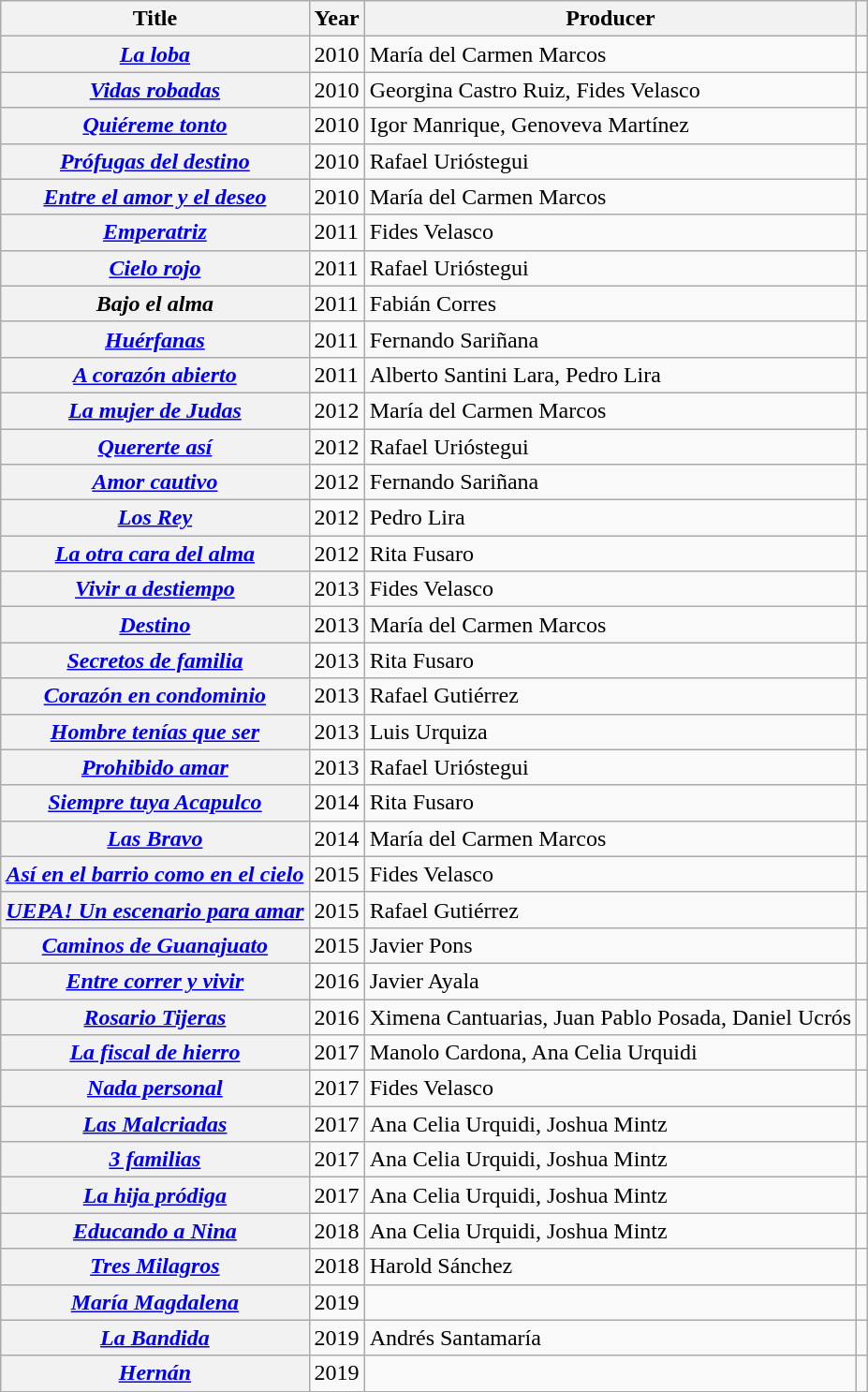<table class="wikitable plainrowheaders sortable">
<tr>
<th scope="col">Title</th>
<th scope="col">Year</th>
<th scope="col" class="unsortable">Producer</th>
<th scope="col" class="unsortable"></th>
</tr>
<tr>
<th scope=row><em><a href='#'>La loba</a></em></th>
<td>2010</td>
<td>María del Carmen Marcos</td>
<td></td>
</tr>
<tr>
<th scope=row><em><a href='#'>Vidas robadas</a></em></th>
<td>2010</td>
<td>Georgina Castro Ruiz, Fides Velasco</td>
<td></td>
</tr>
<tr>
<th scope=row><em><a href='#'>Quiéreme tonto</a></em></th>
<td>2010</td>
<td>Igor Manrique, Genoveva Martínez</td>
<td></td>
</tr>
<tr>
<th scope=row><em><a href='#'>Prófugas del destino</a></em></th>
<td>2010</td>
<td>Rafael Urióstegui</td>
<td></td>
</tr>
<tr>
<th scope=row><em><a href='#'>Entre el amor y el deseo</a></em></th>
<td>2010</td>
<td>María del Carmen Marcos</td>
<td></td>
</tr>
<tr>
<th scope=row><em><a href='#'>Emperatriz</a></em></th>
<td>2011</td>
<td>Fides Velasco</td>
<td></td>
</tr>
<tr>
<th scope=row><em><a href='#'>Cielo rojo</a></em></th>
<td>2011</td>
<td>Rafael Urióstegui</td>
<td></td>
</tr>
<tr>
<th scope=row><em>Bajo el alma</em></th>
<td>2011</td>
<td>Fabián Corres</td>
<td></td>
</tr>
<tr>
<th scope=row><em><a href='#'>Huérfanas</a></em></th>
<td>2011</td>
<td>Fernando Sariñana</td>
<td></td>
</tr>
<tr>
<th scope=row><em><a href='#'>A corazón abierto</a></em></th>
<td>2011</td>
<td>Alberto Santini Lara, Pedro Lira</td>
<td></td>
</tr>
<tr>
<th scope=row><em><a href='#'>La mujer de Judas</a></em></th>
<td>2012</td>
<td>María del Carmen Marcos</td>
<td></td>
</tr>
<tr>
<th scope=row><em><a href='#'>Quererte así</a></em></th>
<td>2012</td>
<td>Rafael Urióstegui</td>
<td></td>
</tr>
<tr>
<th scope=row><em><a href='#'>Amor cautivo</a></em></th>
<td>2012</td>
<td>Fernando Sariñana</td>
<td></td>
</tr>
<tr>
<th scope=row><em><a href='#'>Los Rey</a></em></th>
<td>2012</td>
<td>Pedro Lira</td>
<td></td>
</tr>
<tr>
<th scope=row><em><a href='#'>La otra cara del alma</a></em></th>
<td>2012</td>
<td>Rita Fusaro</td>
<td></td>
</tr>
<tr>
<th scope=row><em><a href='#'>Vivir a destiempo</a></em></th>
<td>2013</td>
<td>Fides Velasco</td>
<td></td>
</tr>
<tr>
<th scope=row><em><a href='#'>Destino</a></em></th>
<td>2013</td>
<td>María del Carmen Marcos</td>
<td></td>
</tr>
<tr>
<th scope=row><em><a href='#'>Secretos de familia</a></em></th>
<td>2013</td>
<td>Rita Fusaro</td>
<td></td>
</tr>
<tr>
<th scope=row><em><a href='#'>Corazón en condominio</a></em></th>
<td>2013</td>
<td>Rafael Gutiérrez</td>
<td></td>
</tr>
<tr>
<th scope=row><em><a href='#'>Hombre tenías que ser</a></em></th>
<td>2013</td>
<td>Luis Urquiza</td>
<td></td>
</tr>
<tr>
<th scope=row><em><a href='#'>Prohibido amar</a></em></th>
<td>2013</td>
<td>Rafael Urióstegui</td>
<td></td>
</tr>
<tr>
<th scope=row><em><a href='#'>Siempre tuya Acapulco</a></em></th>
<td>2014</td>
<td>Rita Fusaro</td>
<td></td>
</tr>
<tr>
<th scope=row><em><a href='#'>Las Bravo</a></em></th>
<td>2014</td>
<td>María del Carmen Marcos</td>
<td></td>
</tr>
<tr>
<th scope=row><em><a href='#'>Así en el barrio como en el cielo</a></em></th>
<td>2015</td>
<td>Fides Velasco</td>
<td></td>
</tr>
<tr>
<th scope=row><em><a href='#'>UEPA! Un escenario para amar</a></em></th>
<td>2015</td>
<td>Rafael Gutiérrez</td>
<td></td>
</tr>
<tr>
<th scope=row><em><a href='#'>Caminos de Guanajuato</a></em></th>
<td>2015</td>
<td>Javier Pons</td>
<td></td>
</tr>
<tr>
<th scope=row><em><a href='#'>Entre correr y vivir</a></em></th>
<td>2016</td>
<td>Javier Ayala</td>
<td></td>
</tr>
<tr>
<th scope=row><em><a href='#'>Rosario Tijeras</a></em></th>
<td>2016</td>
<td>Ximena Cantuarias, Juan Pablo Posada, Daniel Ucrós</td>
<td></td>
</tr>
<tr>
<th scope=row><em><a href='#'>La fiscal de hierro</a></em></th>
<td>2017</td>
<td>Manolo Cardona, Ana Celia Urquidi</td>
<td></td>
</tr>
<tr>
<th scope=row><em><a href='#'>Nada personal</a></em></th>
<td>2017</td>
<td>Fides Velasco</td>
<td></td>
</tr>
<tr>
<th scope=row><em><a href='#'>Las Malcriadas</a></em></th>
<td>2017</td>
<td>Ana Celia Urquidi, Joshua Mintz</td>
<td></td>
</tr>
<tr>
<th scope=row><em><a href='#'>3 familias</a></em></th>
<td>2017</td>
<td>Ana Celia Urquidi, Joshua Mintz</td>
<td></td>
</tr>
<tr>
<th scope=row><em><a href='#'>La hija pródiga</a></em></th>
<td>2017</td>
<td>Ana Celia Urquidi, Joshua Mintz</td>
<td></td>
</tr>
<tr>
<th scope=row><em><a href='#'>Educando a Nina</a></em></th>
<td>2018</td>
<td>Ana Celia Urquidi, Joshua Mintz</td>
<td></td>
</tr>
<tr>
<th scope=row><em><a href='#'>Tres Milagros</a></em></th>
<td>2018</td>
<td>Harold Sánchez</td>
<td></td>
</tr>
<tr>
<th scope=row><em><a href='#'>María Magdalena</a></em></th>
<td>2019</td>
<td></td>
<td></td>
</tr>
<tr>
<th scope=row><em><a href='#'>La Bandida</a></em></th>
<td>2019</td>
<td>Andrés Santamaría</td>
<td></td>
</tr>
<tr>
<th scope=row><em><a href='#'>Hernán</a></em></th>
<td>2019</td>
<td></td>
<td></td>
</tr>
<tr>
</tr>
</table>
